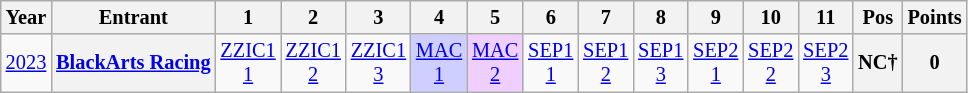<table class="wikitable" style="text-align:center; font-size:85%">
<tr>
<th>Year</th>
<th>Entrant</th>
<th>1</th>
<th>2</th>
<th>3</th>
<th>4</th>
<th>5</th>
<th>6</th>
<th>7</th>
<th>8</th>
<th>9</th>
<th>10</th>
<th>11</th>
<th>Pos</th>
<th>Points</th>
</tr>
<tr>
<td><a href='#'>2023</a></td>
<th nowrap><a href='#'>BlackArts Racing</a></th>
<td><a href='#'>ZZIC1<br>1</a></td>
<td><a href='#'>ZZIC1<br>2</a></td>
<td><a href='#'>ZZIC1<br>3</a></td>
<td style="background:#CFCFFF;"><a href='#'>MAC<br>1</a><br></td>
<td style="background:#EFCFFF;"><a href='#'>MAC<br>2</a><br></td>
<td><a href='#'>SEP1<br>1</a></td>
<td><a href='#'>SEP1<br>2</a></td>
<td><a href='#'>SEP1<br>3</a></td>
<td><a href='#'>SEP2<br>1</a></td>
<td><a href='#'>SEP2<br>2</a></td>
<td><a href='#'>SEP2<br>3</a></td>
<th>NC†</th>
<th>0</th>
</tr>
</table>
